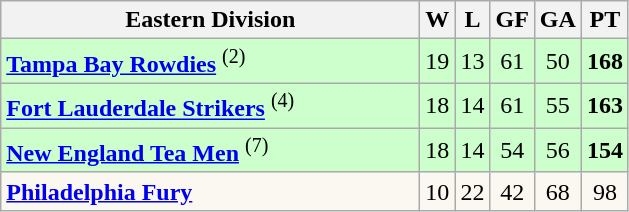<table class="wikitable" style="text-align:center">
<tr>
<th style="width:17em">Eastern Division</th>
<th>W</th>
<th>L</th>
<th>GF</th>
<th>GA</th>
<th>PT</th>
</tr>
<tr align=center bgcolor=#ccffcc>
<td align=left><strong><a href='#'>Tampa Bay Rowdies</a></strong> <sup>(2)</sup></td>
<td>19</td>
<td>13</td>
<td>61</td>
<td>50</td>
<td><strong>168</strong></td>
</tr>
<tr align=center bgcolor=#ccffcc>
<td align=left><strong><a href='#'>Fort Lauderdale Strikers</a></strong> <sup>(4)</sup></td>
<td>18</td>
<td>14</td>
<td>61</td>
<td>55</td>
<td><strong>163</strong></td>
</tr>
<tr align=center bgcolor=#ccffcc>
<td align=left><strong><a href='#'>New England Tea Men</a></strong> <sup>(7)</sup></td>
<td>18</td>
<td>14</td>
<td>54</td>
<td>56</td>
<td><strong>154</strong></td>
</tr>
<tr align=center bgcolor=#FAF8F0>
<td align=left><strong><a href='#'>Philadelphia Fury</a></strong></td>
<td>10</td>
<td>22</td>
<td>42</td>
<td>68</td>
<td>98</td>
</tr>
</table>
